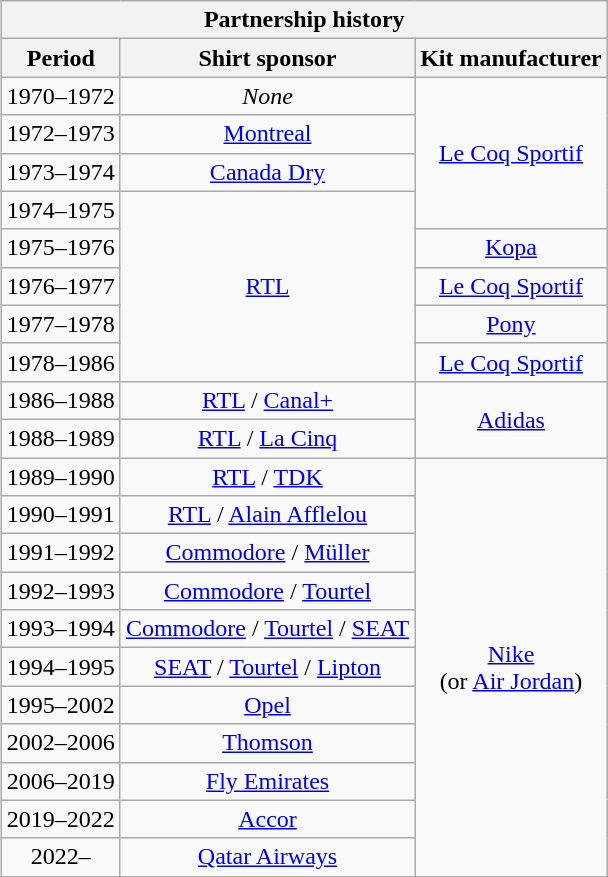<table class="wikitable collapsible collapsed" style="text-align:center; margin-left:1em; float:right;">
<tr>
<th colspan="6" style="width:300px;">Partnership history</th>
</tr>
<tr>
<th>Period</th>
<th>Shirt sponsor</th>
<th>Kit manufacturer</th>
</tr>
<tr>
<td>1970–1972</td>
<td><em>None</em></td>
<td rowspan=4><a href='#'>Le Coq Sportif</a></td>
</tr>
<tr>
<td>1972–1973</td>
<td><a href='#'>Montreal</a></td>
</tr>
<tr>
<td>1973–1974</td>
<td><a href='#'>Canada Dry</a></td>
</tr>
<tr>
<td>1974–1975</td>
<td rowspan=5><a href='#'>RTL</a></td>
</tr>
<tr>
<td>1975–1976</td>
<td><a href='#'>Kopa</a></td>
</tr>
<tr>
<td>1976–1977</td>
<td><a href='#'>Le Coq Sportif</a></td>
</tr>
<tr>
<td>1977–1978</td>
<td><a href='#'>Pony</a></td>
</tr>
<tr>
<td>1978–1986</td>
<td><a href='#'>Le Coq Sportif</a></td>
</tr>
<tr>
<td>1986–1988</td>
<td><a href='#'>RTL</a> / <a href='#'>Canal+</a></td>
<td rowspan=2><a href='#'>Adidas</a></td>
</tr>
<tr>
<td>1988–1989</td>
<td><a href='#'>RTL</a> / <a href='#'>La Cinq</a></td>
</tr>
<tr>
<td>1989–1990</td>
<td><a href='#'>RTL</a> / <a href='#'>TDK</a></td>
<td rowspan=11><a href='#'>Nike</a><br>(or <a href='#'>Air Jordan</a>)</td>
</tr>
<tr>
<td>1990–1991</td>
<td><a href='#'>RTL</a> / <a href='#'>Alain Afflelou</a></td>
</tr>
<tr>
<td>1991–1992</td>
<td><a href='#'>Commodore</a> / <a href='#'>Müller</a></td>
</tr>
<tr>
<td>1992–1993</td>
<td><a href='#'>Commodore</a> / <a href='#'>Tourtel</a></td>
</tr>
<tr>
<td>1993–1994</td>
<td><a href='#'>Commodore</a> / <a href='#'>Tourtel</a> / <a href='#'>SEAT</a></td>
</tr>
<tr>
<td>1994–1995</td>
<td><a href='#'>SEAT</a> / <a href='#'>Tourtel</a> / <a href='#'>Lipton</a></td>
</tr>
<tr>
<td>1995–2002</td>
<td><a href='#'>Opel</a></td>
</tr>
<tr>
<td>2002–2006</td>
<td><a href='#'>Thomson</a></td>
</tr>
<tr>
<td>2006–2019</td>
<td><a href='#'>Fly Emirates</a></td>
</tr>
<tr>
<td>2019–2022</td>
<td><a href='#'>Accor</a></td>
</tr>
<tr>
<td>2022–</td>
<td><a href='#'>Qatar Airways</a></td>
</tr>
</table>
